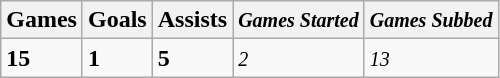<table class="wikitable" border="1">
<tr>
<th>Games</th>
<th>Goals</th>
<th>Assists</th>
<th><em><small>Games Started</small></em></th>
<th><em><small>Games Subbed</small></em></th>
</tr>
<tr>
<td><strong>15</strong></td>
<td><strong>1</strong></td>
<td><strong>5</strong></td>
<td><em><small>2</small></em></td>
<td><em><small>13</small></em></td>
</tr>
</table>
